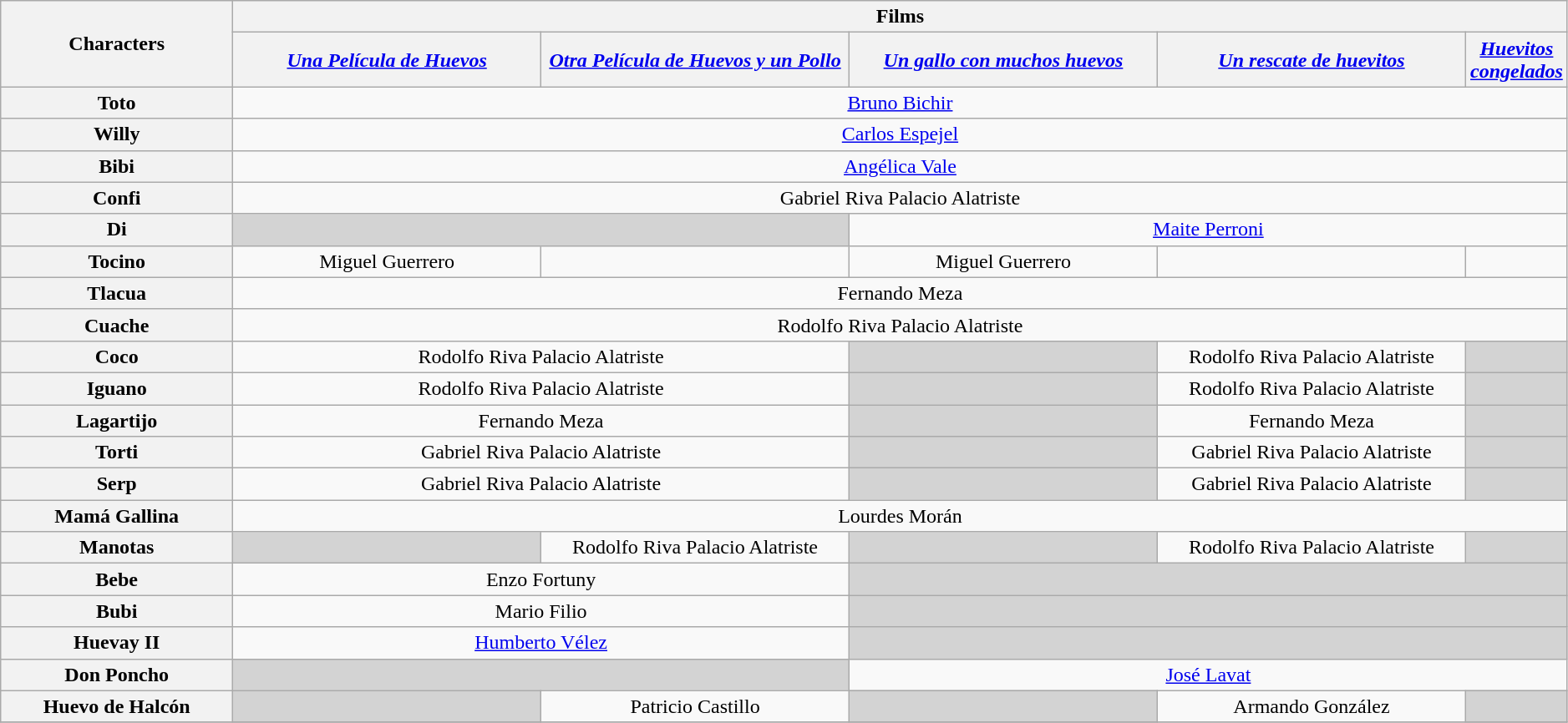<table class="wikitable"  style="text-align:center; width:99%;">
<tr>
<th rowspan="2" style="width:15%;">Characters</th>
<th colspan="5">Films</th>
</tr>
<tr>
<th style="text-align:center; width:20%;"><em><a href='#'>Una Película de Huevos</a></em></th>
<th style="text-align:center; width:20%;"><em><a href='#'>Otra Película de Huevos y un Pollo</a></em></th>
<th style="text-align:center; width:20%;"><em><a href='#'>Un gallo con muchos huevos</a></em></th>
<th style="text-align:center; width:20%;"><em><a href='#'>Un rescate de huevitos</a></em></th>
<th style="text-align:center; width:20%;"><em><a href='#'>Huevitos congelados</a></em></th>
</tr>
<tr>
<th>Toto</th>
<td colspan="5"><a href='#'>Bruno Bichir</a></td>
</tr>
<tr>
<th>Willy</th>
<td colspan="5"><a href='#'>Carlos Espejel</a></td>
</tr>
<tr>
<th>Bibi</th>
<td colspan="5"><a href='#'>Angélica Vale</a></td>
</tr>
<tr>
<th>Confi</th>
<td colspan="5">Gabriel Riva Palacio Alatriste</td>
</tr>
<tr>
<th>Di</th>
<td colspan="2" style="background:#d3d3d3;"></td>
<td colspan="3"><a href='#'>Maite Perroni</a></td>
</tr>
<tr>
<th>Tocino</th>
<td>Miguel Guerrero<br></td>
<td></td>
<td>Miguel Guerrero<br></td>
<td></td>
<td></td>
</tr>
<tr>
<th>Tlacua</th>
<td colspan="5">Fernando Meza</td>
</tr>
<tr>
<th>Cuache</th>
<td colspan="5">Rodolfo Riva Palacio Alatriste</td>
</tr>
<tr>
<th>Coco</th>
<td colspan="2">Rodolfo Riva Palacio Alatriste</td>
<td style="background:#d3d3d3;"></td>
<td>Rodolfo Riva Palacio Alatriste</td>
<td style="background:#d3d3d3;"></td>
</tr>
<tr>
<th>Iguano</th>
<td colspan="2">Rodolfo Riva Palacio Alatriste</td>
<td style="background:#d3d3d3;"></td>
<td>Rodolfo Riva Palacio Alatriste</td>
<td style="background:#d3d3d3;"></td>
</tr>
<tr>
<th>Lagartijo</th>
<td colspan="2">Fernando Meza</td>
<td style="background:#d3d3d3;"></td>
<td>Fernando Meza</td>
<td style="background:#d3d3d3;"></td>
</tr>
<tr>
<th>Torti</th>
<td colspan="2">Gabriel Riva Palacio Alatriste</td>
<td style="background:#d3d3d3;"></td>
<td>Gabriel Riva Palacio Alatriste</td>
<td style="background:#d3d3d3;"></td>
</tr>
<tr>
<th>Serp</th>
<td colspan="2">Gabriel Riva Palacio Alatriste</td>
<td style="background:#d3d3d3;"></td>
<td>Gabriel Riva Palacio Alatriste</td>
<td style="background:#d3d3d3;"></td>
</tr>
<tr>
<th>Mamá Gallina</th>
<td colspan="5">Lourdes Morán</td>
</tr>
<tr>
<th>Manotas</th>
<td style="background:#d3d3d3;"></td>
<td>Rodolfo Riva Palacio Alatriste</td>
<td style="background:#d3d3d3;"></td>
<td>Rodolfo Riva Palacio Alatriste</td>
<td style="background:#d3d3d3;"></td>
</tr>
<tr>
<th>Bebe</th>
<td colspan="2">Enzo Fortuny</td>
<td colspan="3" style="background:#d3d3d3;"></td>
</tr>
<tr>
<th>Bubi</th>
<td colspan="2">Mario Filio</td>
<td colspan="3" style="background:#d3d3d3;"></td>
</tr>
<tr>
<th>Huevay II</th>
<td colspan="2"><a href='#'>Humberto Vélez</a></td>
<td colspan="3" style="background:#d3d3d3;"></td>
</tr>
<tr>
<th>Don Poncho</th>
<td colspan="2" style="background:#d3d3d3;"></td>
<td colspan="3"><a href='#'>José Lavat</a><br></td>
</tr>
<tr>
<th>Huevo de Halcón</th>
<td style="background:#d3d3d3;"></td>
<td>Patricio Castillo</td>
<td style="background:#d3d3d3;"></td>
<td>Armando González</td>
<td style="background:#d3d3d3;"></td>
</tr>
<tr>
</tr>
</table>
